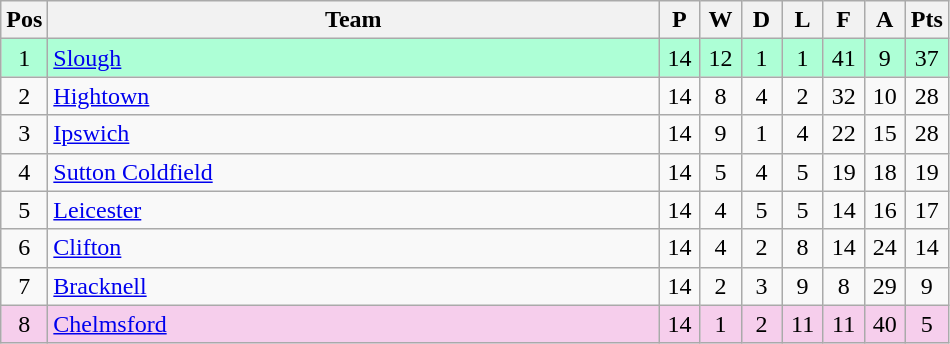<table class="wikitable" style="font-size: 100%">
<tr>
<th width=20>Pos</th>
<th width=400>Team</th>
<th width=20>P</th>
<th width=20>W</th>
<th width=20>D</th>
<th width=20>L</th>
<th width=20>F</th>
<th width=20>A</th>
<th width=20>Pts</th>
</tr>
<tr align=center style="background: #ADFFD6;">
<td>1</td>
<td align="left"><a href='#'>Slough</a></td>
<td>14</td>
<td>12</td>
<td>1</td>
<td>1</td>
<td>41</td>
<td>9</td>
<td>37</td>
</tr>
<tr align=center>
<td>2</td>
<td align="left"><a href='#'>Hightown</a></td>
<td>14</td>
<td>8</td>
<td>4</td>
<td>2</td>
<td>32</td>
<td>10</td>
<td>28</td>
</tr>
<tr align=center>
<td>3</td>
<td align="left"><a href='#'>Ipswich</a></td>
<td>14</td>
<td>9</td>
<td>1</td>
<td>4</td>
<td>22</td>
<td>15</td>
<td>28</td>
</tr>
<tr align=center>
<td>4</td>
<td align="left"><a href='#'>Sutton Coldfield</a></td>
<td>14</td>
<td>5</td>
<td>4</td>
<td>5</td>
<td>19</td>
<td>18</td>
<td>19</td>
</tr>
<tr align=center>
<td>5</td>
<td align="left"><a href='#'>Leicester</a></td>
<td>14</td>
<td>4</td>
<td>5</td>
<td>5</td>
<td>14</td>
<td>16</td>
<td>17</td>
</tr>
<tr align=center>
<td>6</td>
<td align="left"><a href='#'>Clifton</a></td>
<td>14</td>
<td>4</td>
<td>2</td>
<td>8</td>
<td>14</td>
<td>24</td>
<td>14</td>
</tr>
<tr align=center>
<td>7</td>
<td align="left"><a href='#'>Bracknell</a></td>
<td>14</td>
<td>2</td>
<td>3</td>
<td>9</td>
<td>8</td>
<td>29</td>
<td>9</td>
</tr>
<tr align=center style="background: #F6CEEC;">
<td>8</td>
<td align="left"><a href='#'>Chelmsford</a></td>
<td>14</td>
<td>1</td>
<td>2</td>
<td>11</td>
<td>11</td>
<td>40</td>
<td>5</td>
</tr>
</table>
